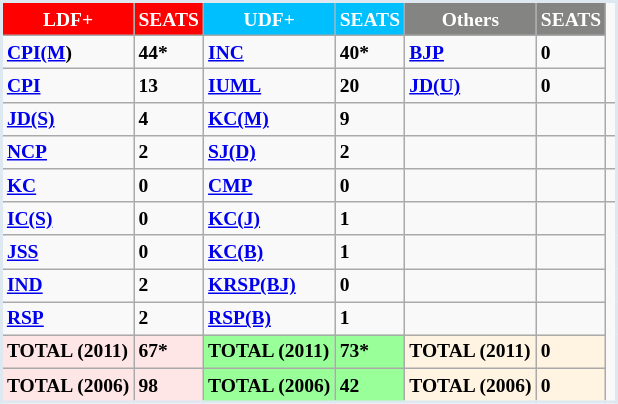<table class="wikitable" style="border-collapse: collapse; border: 2px #DEE8F1 solid; font-weight: bold; font-size: small; font-family: verdana">
<tr>
<th style="background:#f00; color:white;">LDF+</th>
<th style="background:#f00; color:white;">SEATS</th>
<th style="background:#00BFFF; color:white;">UDF+</th>
<th style="background:#00BFFF; color:white;">SEATS</th>
<th style="background:#848482; color:white;">Others</th>
<th style="background:#848482; color:white;">SEATS</th>
</tr>
<tr>
<td><a href='#'>CPI(M</a>)</td>
<td>44*</td>
<td><a href='#'>INC</a></td>
<td>40*</td>
<td><a href='#'>BJP</a></td>
<td>0</td>
</tr>
<tr>
<td><a href='#'>CPI</a></td>
<td>13</td>
<td><a href='#'>IUML</a></td>
<td>20</td>
<td><a href='#'>JD(U)</a></td>
<td>0</td>
</tr>
<tr>
<td><a href='#'>JD(S)</a></td>
<td>4</td>
<td><a href='#'>KC(M)</a></td>
<td>9</td>
<td></td>
<td></td>
<td></td>
</tr>
<tr>
<td><a href='#'>NCP</a></td>
<td>2</td>
<td><a href='#'>SJ(D)</a></td>
<td>2</td>
<td></td>
<td></td>
</tr>
<tr>
<td><a href='#'>KC</a></td>
<td>0</td>
<td><a href='#'>CMP</a></td>
<td>0</td>
<td></td>
<td></td>
<td></td>
</tr>
<tr>
<td><a href='#'>IC(S)</a></td>
<td>0</td>
<td><a href='#'>KC(J)</a></td>
<td>1</td>
<td></td>
<td></td>
</tr>
<tr>
<td><a href='#'>JSS</a></td>
<td>0</td>
<td><a href='#'>KC(B)</a></td>
<td>1</td>
<td></td>
<td></td>
</tr>
<tr>
<td><a href='#'>IND</a></td>
<td>2</td>
<td><a href='#'>KRSP(BJ)</a></td>
<td>0</td>
<td></td>
<td></td>
</tr>
<tr>
<td><a href='#'>RSP</a></td>
<td>2</td>
<td><a href='#'>RSP(B)</a></td>
<td>1</td>
<td></td>
<td></td>
</tr>
<tr>
<td style="background:#ffe6e6;">TOTAL (2011)</td>
<td style="background:#ffe6e6;">67*</td>
<td style="background:#9f9;">TOTAL (2011)</td>
<td style="background:#9f9;">73*</td>
<td style="background:#fff3e1;">TOTAL (2011)</td>
<td style="background:#fff3e1;">0</td>
</tr>
<tr>
<td style="background:#ffe6e6;">TOTAL (2006)</td>
<td style="background:#ffe6e6;">98</td>
<td style="background:#9f9;">TOTAL (2006)</td>
<td style="background:#9f9;">42</td>
<td style="background:#fff3e1;">TOTAL (2006)</td>
<td style="background:#fff3e1;">0</td>
</tr>
</table>
